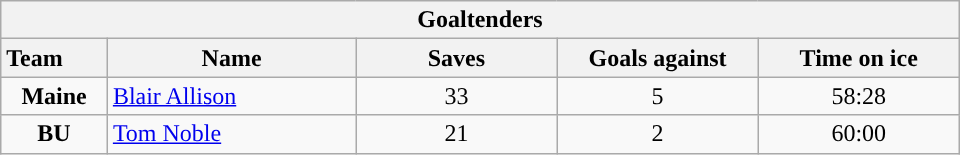<table class="wikitable" style="width:40em; text-align:right;">
<tr>
<th colspan=5>Goaltenders</th>
</tr>
<tr>
<th style="width:4em; text-align:left;">Team</th>
<th style="width:10em;">Name</th>
<th style="width:8em;">Saves</th>
<th style="width:8em;">Goals against</th>
<th style="width:8em;">Time on ice</th>
</tr>
<tr>
<td align=center><strong>Maine</strong></td>
<td style="text-align:left;"><a href='#'>Blair Allison</a></td>
<td align=center>33</td>
<td align=center>5</td>
<td align=center>58:28</td>
</tr>
<tr>
<td align=center><strong>BU</strong></td>
<td style="text-align:left;"><a href='#'>Tom Noble</a></td>
<td align=center>21</td>
<td align=center>2</td>
<td align=center>60:00</td>
</tr>
</table>
